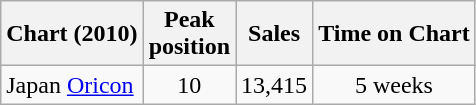<table class="wikitable">
<tr>
<th align="left">Chart (2010)</th>
<th align="center">Peak<br>position</th>
<th align="center">Sales</th>
<th align="center">Time on Chart</th>
</tr>
<tr>
<td align="left">Japan <a href='#'>Oricon</a></td>
<td align="center">10</td>
<td align="center">13,415</td>
<td align="center">5 weeks</td>
</tr>
</table>
